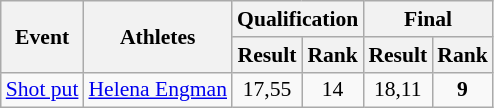<table class="wikitable" border="1" style="font-size:90%">
<tr>
<th rowspan="2">Event</th>
<th rowspan="2">Athletes</th>
<th colspan="2">Qualification</th>
<th colspan="2">Final</th>
</tr>
<tr>
<th>Result</th>
<th>Rank</th>
<th>Result</th>
<th>Rank</th>
</tr>
<tr>
<td><a href='#'>Shot put</a></td>
<td><a href='#'>Helena Engman</a></td>
<td align=center>17,55</td>
<td align=center>14</td>
<td align=center>18,11</td>
<td align=center><strong>9</strong></td>
</tr>
</table>
